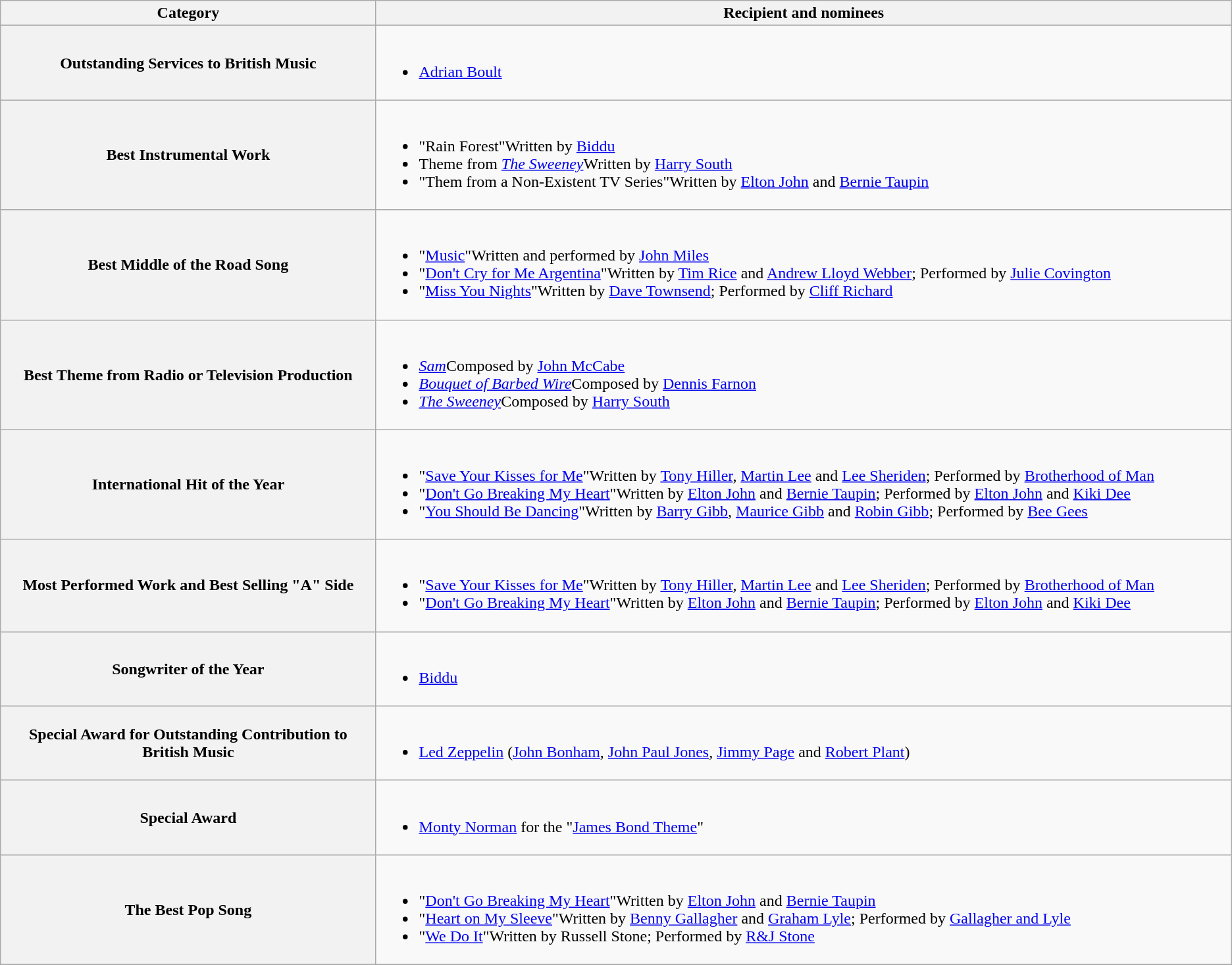<table class="wikitable">
<tr>
<th width="25%">Category</th>
<th width="57%">Recipient and nominees</th>
</tr>
<tr>
<th scope="row">Outstanding Services to British Music</th>
<td><br><ul><li><a href='#'>Adrian Boult</a></li></ul></td>
</tr>
<tr>
<th scope="row">Best Instrumental Work</th>
<td><br><ul><li>"Rain Forest"Written by <a href='#'>Biddu</a></li><li>Theme from <em><a href='#'>The Sweeney</a></em>Written by <a href='#'>Harry South</a></li><li>"Them from a Non-Existent TV Series"Written by <a href='#'>Elton John</a> and <a href='#'>Bernie Taupin</a></li></ul></td>
</tr>
<tr>
<th scope="row">Best Middle of the Road Song</th>
<td><br><ul><li>"<a href='#'>Music</a>"Written and performed by <a href='#'>John Miles</a></li><li>"<a href='#'>Don't Cry for Me Argentina</a>"Written by <a href='#'>Tim Rice</a> and <a href='#'>Andrew Lloyd Webber</a>; Performed by <a href='#'>Julie Covington</a></li><li>"<a href='#'>Miss You Nights</a>"Written by <a href='#'>Dave Townsend</a>; Performed by <a href='#'>Cliff Richard</a></li></ul></td>
</tr>
<tr>
<th scope="row">Best Theme from Radio or Television Production</th>
<td><br><ul><li><em><a href='#'>Sam</a></em>Composed by <a href='#'>John McCabe</a></li><li><em><a href='#'>Bouquet of Barbed Wire</a></em>Composed by <a href='#'>Dennis Farnon</a></li><li><em><a href='#'>The Sweeney</a></em>Composed by <a href='#'>Harry South</a></li></ul></td>
</tr>
<tr>
<th scope="row">International Hit of the Year</th>
<td><br><ul><li>"<a href='#'>Save Your Kisses for Me</a>"Written by <a href='#'>Tony Hiller</a>, <a href='#'>Martin Lee</a> and <a href='#'>Lee Sheriden</a>; Performed by <a href='#'>Brotherhood of Man</a></li><li>"<a href='#'>Don't Go Breaking My Heart</a>"Written by <a href='#'>Elton John</a> and <a href='#'>Bernie Taupin</a>; Performed by <a href='#'>Elton John</a> and <a href='#'>Kiki Dee</a></li><li>"<a href='#'>You Should Be Dancing</a>"Written by <a href='#'>Barry Gibb</a>, <a href='#'>Maurice Gibb</a> and <a href='#'>Robin Gibb</a>; Performed by <a href='#'>Bee Gees</a></li></ul></td>
</tr>
<tr>
<th scope="row">Most Performed Work and Best Selling "A" Side</th>
<td><br><ul><li>"<a href='#'>Save Your Kisses for Me</a>"Written by <a href='#'>Tony Hiller</a>, <a href='#'>Martin Lee</a> and <a href='#'>Lee Sheriden</a>; Performed by <a href='#'>Brotherhood of Man</a></li><li>"<a href='#'>Don't Go Breaking My Heart</a>"Written by <a href='#'>Elton John</a> and <a href='#'>Bernie Taupin</a>; Performed by <a href='#'>Elton John</a> and <a href='#'>Kiki Dee</a></li></ul></td>
</tr>
<tr>
<th scope="row">Songwriter of the Year</th>
<td><br><ul><li><a href='#'>Biddu</a></li></ul></td>
</tr>
<tr>
<th scope="row">Special Award for Outstanding Contribution to British Music</th>
<td><br><ul><li><a href='#'>Led Zeppelin</a> (<a href='#'>John Bonham</a>, <a href='#'>John Paul Jones</a>, <a href='#'>Jimmy Page</a> and <a href='#'>Robert Plant</a>)</li></ul></td>
</tr>
<tr>
<th scope="row">Special Award</th>
<td><br><ul><li><a href='#'>Monty Norman</a> for the "<a href='#'>James Bond Theme</a>"</li></ul></td>
</tr>
<tr>
<th scope="row">The Best Pop Song</th>
<td><br><ul><li>"<a href='#'>Don't Go Breaking My Heart</a>"Written by <a href='#'>Elton John</a> and <a href='#'>Bernie Taupin</a></li><li>"<a href='#'>Heart on My Sleeve</a>"Written by <a href='#'>Benny Gallagher</a> and <a href='#'>Graham Lyle</a>; Performed by <a href='#'>Gallagher and Lyle</a></li><li>"<a href='#'>We Do It</a>"Written by Russell Stone; Performed by <a href='#'>R&J Stone</a></li></ul></td>
</tr>
<tr>
</tr>
</table>
